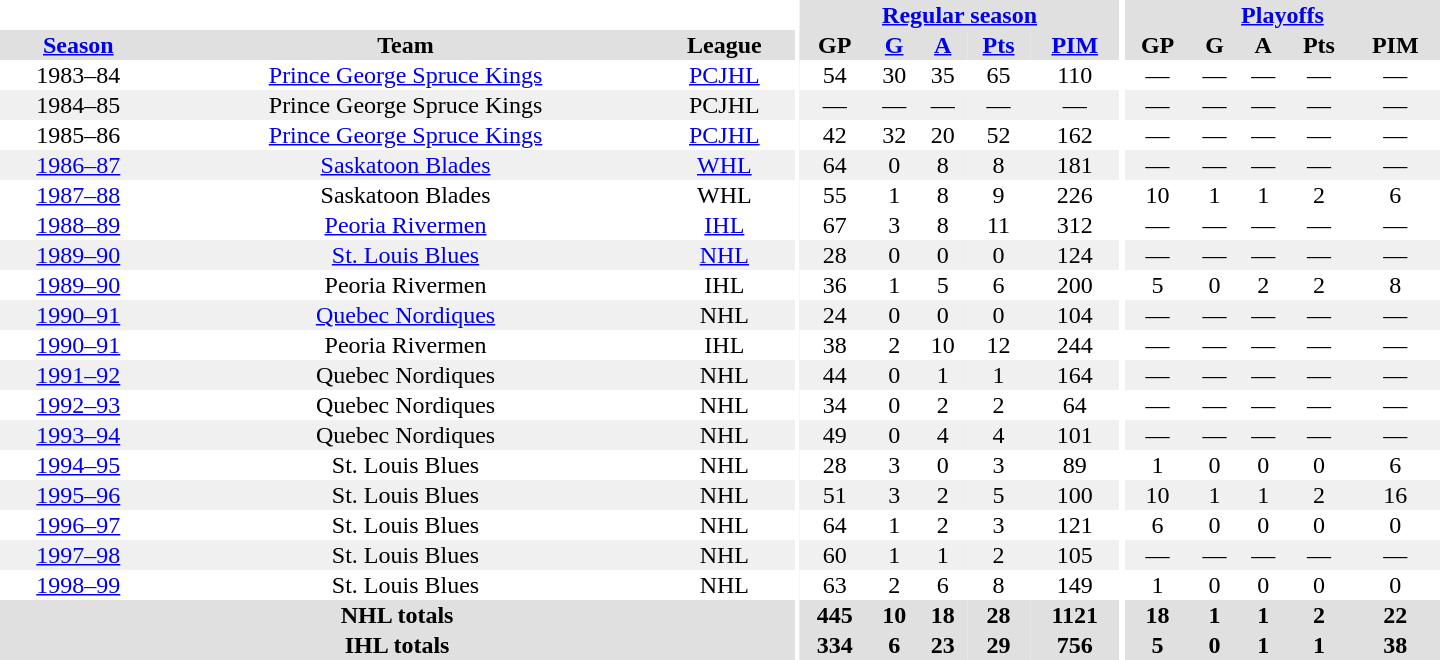<table border="0" cellpadding="1" cellspacing="0" style="text-align:center; width:60em">
<tr bgcolor="#e0e0e0">
<th colspan="3" bgcolor="#ffffff"></th>
<th rowspan="100" bgcolor="#ffffff"></th>
<th colspan="5"><a href='#'>Regular season</a></th>
<th rowspan="100" bgcolor="#ffffff"></th>
<th colspan="5"><a href='#'>Playoffs</a></th>
</tr>
<tr bgcolor="#e0e0e0">
<th><a href='#'>Season</a></th>
<th>Team</th>
<th>League</th>
<th>GP</th>
<th><a href='#'>G</a></th>
<th><a href='#'>A</a></th>
<th><a href='#'>Pts</a></th>
<th><a href='#'>PIM</a></th>
<th>GP</th>
<th>G</th>
<th>A</th>
<th>Pts</th>
<th>PIM</th>
</tr>
<tr>
<td>1983–84</td>
<td><a href='#'>Prince George Spruce Kings</a></td>
<td><a href='#'>PCJHL</a></td>
<td>54</td>
<td>30</td>
<td>35</td>
<td>65</td>
<td>110</td>
<td>—</td>
<td>—</td>
<td>—</td>
<td>—</td>
<td>—</td>
</tr>
<tr bgcolor="#f0f0f0">
<td>1984–85</td>
<td>Prince George Spruce Kings</td>
<td>PCJHL</td>
<td>—</td>
<td>—</td>
<td>—</td>
<td>—</td>
<td>—</td>
<td>—</td>
<td>—</td>
<td>—</td>
<td>—</td>
<td>—</td>
</tr>
<tr>
<td>1985–86</td>
<td><a href='#'>Prince George Spruce Kings</a></td>
<td><a href='#'>PCJHL</a></td>
<td>42</td>
<td>32</td>
<td>20</td>
<td>52</td>
<td>162</td>
<td>—</td>
<td>—</td>
<td>—</td>
<td>—</td>
<td>—</td>
</tr>
<tr bgcolor="#f0f0f0">
<td><a href='#'>1986–87</a></td>
<td><a href='#'>Saskatoon Blades</a></td>
<td><a href='#'>WHL</a></td>
<td>64</td>
<td>0</td>
<td>8</td>
<td>8</td>
<td>181</td>
<td>—</td>
<td>—</td>
<td>—</td>
<td>—</td>
<td>—</td>
</tr>
<tr>
<td><a href='#'>1987–88</a></td>
<td>Saskatoon Blades</td>
<td>WHL</td>
<td>55</td>
<td>1</td>
<td>8</td>
<td>9</td>
<td>226</td>
<td>10</td>
<td>1</td>
<td>1</td>
<td>2</td>
<td>6</td>
</tr>
<tr>
<td><a href='#'>1988–89</a></td>
<td><a href='#'>Peoria Rivermen</a></td>
<td><a href='#'>IHL</a></td>
<td>67</td>
<td>3</td>
<td>8</td>
<td>11</td>
<td>312</td>
<td>—</td>
<td>—</td>
<td>—</td>
<td>—</td>
<td>—</td>
</tr>
<tr bgcolor="#f0f0f0">
<td><a href='#'>1989–90</a></td>
<td><a href='#'>St. Louis Blues</a></td>
<td><a href='#'>NHL</a></td>
<td>28</td>
<td>0</td>
<td>0</td>
<td>0</td>
<td>124</td>
<td>—</td>
<td>—</td>
<td>—</td>
<td>—</td>
<td>—</td>
</tr>
<tr>
<td><a href='#'>1989–90</a></td>
<td>Peoria Rivermen</td>
<td>IHL</td>
<td>36</td>
<td>1</td>
<td>5</td>
<td>6</td>
<td>200</td>
<td>5</td>
<td>0</td>
<td>2</td>
<td>2</td>
<td>8</td>
</tr>
<tr bgcolor="#f0f0f0">
<td><a href='#'>1990–91</a></td>
<td><a href='#'>Quebec Nordiques</a></td>
<td>NHL</td>
<td>24</td>
<td>0</td>
<td>0</td>
<td>0</td>
<td>104</td>
<td>—</td>
<td>—</td>
<td>—</td>
<td>—</td>
<td>—</td>
</tr>
<tr>
<td><a href='#'>1990–91</a></td>
<td>Peoria Rivermen</td>
<td>IHL</td>
<td>38</td>
<td>2</td>
<td>10</td>
<td>12</td>
<td>244</td>
<td>—</td>
<td>—</td>
<td>—</td>
<td>—</td>
<td>—</td>
</tr>
<tr bgcolor="#f0f0f0">
<td><a href='#'>1991–92</a></td>
<td>Quebec Nordiques</td>
<td>NHL</td>
<td>44</td>
<td>0</td>
<td>1</td>
<td>1</td>
<td>164</td>
<td>—</td>
<td>—</td>
<td>—</td>
<td>—</td>
<td>—</td>
</tr>
<tr>
<td><a href='#'>1992–93</a></td>
<td>Quebec Nordiques</td>
<td>NHL</td>
<td>34</td>
<td>0</td>
<td>2</td>
<td>2</td>
<td>64</td>
<td>—</td>
<td>—</td>
<td>—</td>
<td>—</td>
<td>—</td>
</tr>
<tr bgcolor="#f0f0f0">
<td><a href='#'>1993–94</a></td>
<td>Quebec Nordiques</td>
<td>NHL</td>
<td>49</td>
<td>0</td>
<td>4</td>
<td>4</td>
<td>101</td>
<td>—</td>
<td>—</td>
<td>—</td>
<td>—</td>
<td>—</td>
</tr>
<tr>
<td><a href='#'>1994–95</a></td>
<td>St. Louis Blues</td>
<td>NHL</td>
<td>28</td>
<td>3</td>
<td>0</td>
<td>3</td>
<td>89</td>
<td>1</td>
<td>0</td>
<td>0</td>
<td>0</td>
<td>6</td>
</tr>
<tr bgcolor="#f0f0f0">
<td><a href='#'>1995–96</a></td>
<td>St. Louis Blues</td>
<td>NHL</td>
<td>51</td>
<td>3</td>
<td>2</td>
<td>5</td>
<td>100</td>
<td>10</td>
<td>1</td>
<td>1</td>
<td>2</td>
<td>16</td>
</tr>
<tr>
<td><a href='#'>1996–97</a></td>
<td>St. Louis Blues</td>
<td>NHL</td>
<td>64</td>
<td>1</td>
<td>2</td>
<td>3</td>
<td>121</td>
<td>6</td>
<td>0</td>
<td>0</td>
<td>0</td>
<td>0</td>
</tr>
<tr bgcolor="#f0f0f0">
<td><a href='#'>1997–98</a></td>
<td>St. Louis Blues</td>
<td>NHL</td>
<td>60</td>
<td>1</td>
<td>1</td>
<td>2</td>
<td>105</td>
<td>—</td>
<td>—</td>
<td>—</td>
<td>—</td>
<td>—</td>
</tr>
<tr>
<td><a href='#'>1998–99</a></td>
<td>St. Louis Blues</td>
<td>NHL</td>
<td>63</td>
<td>2</td>
<td>6</td>
<td>8</td>
<td>149</td>
<td>1</td>
<td>0</td>
<td>0</td>
<td>0</td>
<td>0</td>
</tr>
<tr bgcolor="#e0e0e0">
<th colspan="3">NHL totals</th>
<th>445</th>
<th>10</th>
<th>18</th>
<th>28</th>
<th>1121</th>
<th>18</th>
<th>1</th>
<th>1</th>
<th>2</th>
<th>22</th>
</tr>
<tr bgcolor="#e0e0e0">
<th colspan="3">IHL totals</th>
<th>334</th>
<th>6</th>
<th>23</th>
<th>29</th>
<th>756</th>
<th>5</th>
<th>0</th>
<th>1</th>
<th>1</th>
<th>38</th>
</tr>
</table>
